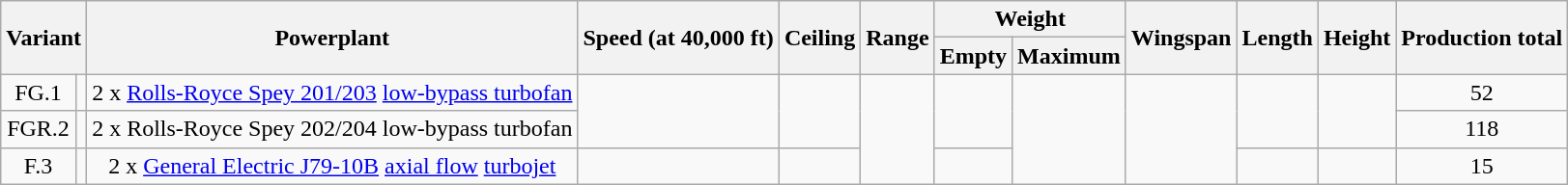<table class="wikitable" border="1" style="text-align:right;">
<tr>
<th rowspan=2 colspan=2>Variant</th>
<th rowspan=2>Powerplant</th>
<th rowspan=2>Speed (at 40,000 ft)</th>
<th rowspan=2>Ceiling</th>
<th rowspan=2>Range</th>
<th colspan=2>Weight</th>
<th rowspan=2>Wingspan</th>
<th rowspan=2>Length</th>
<th rowspan=2>Height</th>
<th rowspan=2>Production total</th>
</tr>
<tr>
<th>Empty</th>
<th>Maximum</th>
</tr>
<tr align=center>
<td>FG.1</td>
<td></td>
<td>2 x <a href='#'>Rolls-Royce Spey 201/203</a> <a href='#'>low-bypass turbofan</a></td>
<td rowspan=2></td>
<td rowspan=2></td>
<td rowspan=3></td>
<td rowspan=2></td>
<td rowspan=3></td>
<td rowspan=3></td>
<td rowspan=2></td>
<td rowspan=2></td>
<td>52</td>
</tr>
<tr align=center>
<td>FGR.2</td>
<td></td>
<td>2 x Rolls-Royce Spey 202/204 low-bypass turbofan</td>
<td>118</td>
</tr>
<tr align=center>
<td>F.3</td>
<td></td>
<td>2 x <a href='#'>General Electric J79-10B</a> <a href='#'>axial flow</a> <a href='#'>turbojet</a></td>
<td></td>
<td></td>
<td></td>
<td></td>
<td></td>
<td>15</td>
</tr>
</table>
